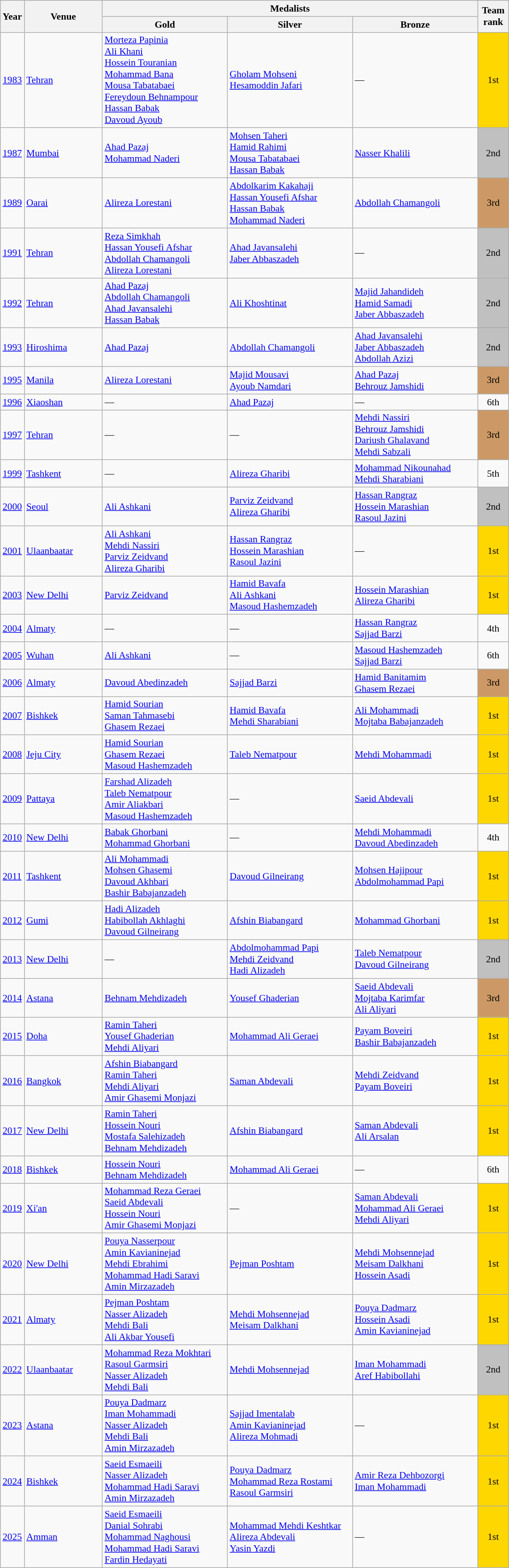<table class="wikitable" style="text-align:left; font-size:90%">
<tr>
<th rowspan=2>Year</th>
<th width=110 rowspan=2>Venue</th>
<th colspan=3>Medalists</th>
<th width=40 rowspan=2>Team rank</th>
</tr>
<tr>
<th width=180 align="center">Gold</th>
<th width=180 align="center">Silver</th>
<th width=180 align="center">Bronze</th>
</tr>
<tr>
<td><a href='#'>1983</a></td>
<td><a href='#'>Tehran</a></td>
<td><a href='#'>Morteza Papinia</a><br><a href='#'>Ali Khani</a><br><a href='#'>Hossein Touranian</a><br><a href='#'>Mohammad Bana</a><br><a href='#'>Mousa Tabatabaei</a><br><a href='#'>Fereydoun Behnampour</a><br><a href='#'>Hassan Babak</a><br><a href='#'>Davoud Ayoub</a></td>
<td><a href='#'>Gholam Mohseni</a><br><a href='#'>Hesamoddin Jafari</a></td>
<td>—</td>
<td align="center" bgcolor=gold>1st</td>
</tr>
<tr>
<td><a href='#'>1987</a></td>
<td><a href='#'>Mumbai</a></td>
<td><a href='#'>Ahad Pazaj</a><br><a href='#'>Mohammad Naderi</a></td>
<td><a href='#'>Mohsen Taheri</a><br><a href='#'>Hamid Rahimi</a><br><a href='#'>Mousa Tabatabaei</a><br><a href='#'>Hassan Babak</a></td>
<td><a href='#'>Nasser Khalili</a></td>
<td align="center" bgcolor=silver>2nd</td>
</tr>
<tr>
<td><a href='#'>1989</a></td>
<td><a href='#'>Oarai</a></td>
<td><a href='#'>Alireza Lorestani</a></td>
<td><a href='#'>Abdolkarim Kakahaji</a><br><a href='#'>Hassan Yousefi Afshar</a><br><a href='#'>Hassan Babak</a><br><a href='#'>Mohammad Naderi</a></td>
<td><a href='#'>Abdollah Chamangoli</a></td>
<td align="center" bgcolor=cc9966>3rd</td>
</tr>
<tr>
<td><a href='#'>1991</a></td>
<td><a href='#'>Tehran</a></td>
<td><a href='#'>Reza Simkhah</a><br><a href='#'>Hassan Yousefi Afshar</a><br><a href='#'>Abdollah Chamangoli</a><br><a href='#'>Alireza Lorestani</a></td>
<td><a href='#'>Ahad Javansalehi</a><br><a href='#'>Jaber Abbaszadeh</a></td>
<td>—</td>
<td align="center" bgcolor=silver>2nd</td>
</tr>
<tr>
<td><a href='#'>1992</a></td>
<td><a href='#'>Tehran</a></td>
<td><a href='#'>Ahad Pazaj</a><br><a href='#'>Abdollah Chamangoli</a><br><a href='#'>Ahad Javansalehi</a><br><a href='#'>Hassan Babak</a></td>
<td><a href='#'>Ali Khoshtinat</a></td>
<td><a href='#'>Majid Jahandideh</a><br><a href='#'>Hamid Samadi</a><br><a href='#'>Jaber Abbaszadeh</a></td>
<td align="center" bgcolor=silver>2nd</td>
</tr>
<tr>
<td><a href='#'>1993</a></td>
<td><a href='#'>Hiroshima</a></td>
<td><a href='#'>Ahad Pazaj</a></td>
<td><a href='#'>Abdollah Chamangoli</a></td>
<td><a href='#'>Ahad Javansalehi</a><br><a href='#'>Jaber Abbaszadeh</a><br><a href='#'>Abdollah Azizi</a></td>
<td align="center" bgcolor=silver>2nd</td>
</tr>
<tr>
<td><a href='#'>1995</a></td>
<td><a href='#'>Manila</a></td>
<td><a href='#'>Alireza Lorestani</a></td>
<td><a href='#'>Majid Mousavi</a><br><a href='#'>Ayoub Namdari</a></td>
<td><a href='#'>Ahad Pazaj</a><br><a href='#'>Behrouz Jamshidi</a></td>
<td align="center" bgcolor=cc9966>3rd</td>
</tr>
<tr>
<td><a href='#'>1996</a></td>
<td><a href='#'>Xiaoshan</a></td>
<td>—</td>
<td><a href='#'>Ahad Pazaj</a></td>
<td>—</td>
<td align="center">6th</td>
</tr>
<tr>
<td><a href='#'>1997</a></td>
<td><a href='#'>Tehran</a></td>
<td>—</td>
<td>—</td>
<td><a href='#'>Mehdi Nassiri</a><br><a href='#'>Behrouz Jamshidi</a><br><a href='#'>Dariush Ghalavand</a><br><a href='#'>Mehdi Sabzali</a></td>
<td align="center" bgcolor=cc9966>3rd</td>
</tr>
<tr>
<td><a href='#'>1999</a></td>
<td><a href='#'>Tashkent</a></td>
<td>—</td>
<td><a href='#'>Alireza Gharibi</a></td>
<td><a href='#'>Mohammad Nikounahad</a><br><a href='#'>Mehdi Sharabiani</a></td>
<td align="center">5th</td>
</tr>
<tr>
<td><a href='#'>2000</a></td>
<td><a href='#'>Seoul</a></td>
<td><a href='#'>Ali Ashkani</a></td>
<td><a href='#'>Parviz Zeidvand</a><br><a href='#'>Alireza Gharibi</a></td>
<td><a href='#'>Hassan Rangraz</a><br><a href='#'>Hossein Marashian</a><br><a href='#'>Rasoul Jazini</a></td>
<td align="center" bgcolor=silver>2nd</td>
</tr>
<tr>
<td><a href='#'>2001</a></td>
<td><a href='#'>Ulaanbaatar</a></td>
<td><a href='#'>Ali Ashkani</a><br><a href='#'>Mehdi Nassiri</a><br><a href='#'>Parviz Zeidvand</a><br><a href='#'>Alireza Gharibi</a></td>
<td><a href='#'>Hassan Rangraz</a><br><a href='#'>Hossein Marashian</a><br><a href='#'>Rasoul Jazini</a></td>
<td>—</td>
<td align="center" bgcolor=gold>1st</td>
</tr>
<tr>
<td><a href='#'>2003</a></td>
<td><a href='#'>New Delhi</a></td>
<td><a href='#'>Parviz Zeidvand</a></td>
<td><a href='#'>Hamid Bavafa</a><br><a href='#'>Ali Ashkani</a><br><a href='#'>Masoud Hashemzadeh</a></td>
<td><a href='#'>Hossein Marashian</a><br><a href='#'>Alireza Gharibi</a></td>
<td align="center" bgcolor=gold>1st</td>
</tr>
<tr>
<td><a href='#'>2004</a></td>
<td><a href='#'>Almaty</a></td>
<td>—</td>
<td>—</td>
<td><a href='#'>Hassan Rangraz</a><br><a href='#'>Sajjad Barzi</a></td>
<td align="center">4th</td>
</tr>
<tr>
<td><a href='#'>2005</a></td>
<td><a href='#'>Wuhan</a></td>
<td><a href='#'>Ali Ashkani</a></td>
<td>—</td>
<td><a href='#'>Masoud Hashemzadeh</a><br><a href='#'>Sajjad Barzi</a></td>
<td align="center">6th</td>
</tr>
<tr>
<td><a href='#'>2006</a></td>
<td><a href='#'>Almaty</a></td>
<td><a href='#'>Davoud Abedinzadeh</a></td>
<td><a href='#'>Sajjad Barzi</a></td>
<td><a href='#'>Hamid Banitamim</a><br><a href='#'>Ghasem Rezaei</a></td>
<td align="center" bgcolor=cc9966>3rd</td>
</tr>
<tr>
<td><a href='#'>2007</a></td>
<td><a href='#'>Bishkek</a></td>
<td><a href='#'>Hamid Sourian</a><br><a href='#'>Saman Tahmasebi</a><br><a href='#'>Ghasem Rezaei</a></td>
<td><a href='#'>Hamid Bavafa</a><br><a href='#'>Mehdi Sharabiani</a></td>
<td><a href='#'>Ali Mohammadi</a><br><a href='#'>Mojtaba Babajanzadeh</a></td>
<td align="center" bgcolor=gold>1st</td>
</tr>
<tr>
<td><a href='#'>2008</a></td>
<td><a href='#'>Jeju City</a></td>
<td><a href='#'>Hamid Sourian</a><br><a href='#'>Ghasem Rezaei</a><br><a href='#'>Masoud Hashemzadeh</a></td>
<td><a href='#'>Taleb Nematpour</a></td>
<td><a href='#'>Mehdi Mohammadi</a></td>
<td align="center" bgcolor=gold>1st</td>
</tr>
<tr>
<td><a href='#'>2009</a></td>
<td><a href='#'>Pattaya</a></td>
<td><a href='#'>Farshad Alizadeh</a><br><a href='#'>Taleb Nematpour</a><br><a href='#'>Amir Aliakbari</a><br><a href='#'>Masoud Hashemzadeh</a></td>
<td>—</td>
<td><a href='#'>Saeid Abdevali</a></td>
<td align="center" bgcolor=gold>1st</td>
</tr>
<tr>
<td><a href='#'>2010</a></td>
<td><a href='#'>New Delhi</a></td>
<td><a href='#'>Babak Ghorbani</a><br><a href='#'>Mohammad Ghorbani</a></td>
<td>—</td>
<td><a href='#'>Mehdi Mohammadi</a><br><a href='#'>Davoud Abedinzadeh</a></td>
<td align="center">4th</td>
</tr>
<tr>
<td><a href='#'>2011</a></td>
<td><a href='#'>Tashkent</a></td>
<td><a href='#'>Ali Mohammadi</a><br><a href='#'>Mohsen Ghasemi</a><br><a href='#'>Davoud Akhbari</a><br><a href='#'>Bashir Babajanzadeh</a></td>
<td><a href='#'>Davoud Gilneirang</a></td>
<td><a href='#'>Mohsen Hajipour</a><br><a href='#'>Abdolmohammad Papi</a></td>
<td align="center" bgcolor=gold>1st</td>
</tr>
<tr>
<td><a href='#'>2012</a></td>
<td><a href='#'>Gumi</a></td>
<td><a href='#'>Hadi Alizadeh</a><br><a href='#'>Habibollah Akhlaghi</a><br><a href='#'>Davoud Gilneirang</a></td>
<td><a href='#'>Afshin Biabangard</a></td>
<td><a href='#'>Mohammad Ghorbani</a></td>
<td align="center" bgcolor=gold>1st</td>
</tr>
<tr>
<td><a href='#'>2013</a></td>
<td><a href='#'>New Delhi</a></td>
<td>—</td>
<td><a href='#'>Abdolmohammad Papi</a><br><a href='#'>Mehdi Zeidvand</a><br><a href='#'>Hadi Alizadeh</a></td>
<td><a href='#'>Taleb Nematpour</a><br><a href='#'>Davoud Gilneirang</a></td>
<td align="center" bgcolor=silver>2nd</td>
</tr>
<tr>
<td><a href='#'>2014</a></td>
<td><a href='#'>Astana</a></td>
<td><a href='#'>Behnam Mehdizadeh</a></td>
<td><a href='#'>Yousef Ghaderian</a></td>
<td><a href='#'>Saeid Abdevali</a><br><a href='#'>Mojtaba Karimfar</a><br><a href='#'>Ali Aliyari</a></td>
<td align="center" bgcolor=cc9966>3rd</td>
</tr>
<tr>
<td><a href='#'>2015</a></td>
<td><a href='#'>Doha</a></td>
<td><a href='#'>Ramin Taheri</a><br><a href='#'>Yousef Ghaderian</a><br><a href='#'>Mehdi Aliyari</a></td>
<td><a href='#'>Mohammad Ali Geraei</a></td>
<td><a href='#'>Payam Boveiri</a><br><a href='#'>Bashir Babajanzadeh</a></td>
<td align="center" bgcolor=gold>1st</td>
</tr>
<tr>
<td><a href='#'>2016</a></td>
<td><a href='#'>Bangkok</a></td>
<td><a href='#'>Afshin Biabangard</a><br><a href='#'>Ramin Taheri</a><br><a href='#'>Mehdi Aliyari</a><br><a href='#'>Amir Ghasemi Monjazi</a></td>
<td><a href='#'>Saman Abdevali</a></td>
<td><a href='#'>Mehdi Zeidvand</a><br><a href='#'>Payam Boveiri</a></td>
<td align="center" bgcolor=gold>1st</td>
</tr>
<tr>
<td><a href='#'>2017</a></td>
<td><a href='#'>New Delhi</a></td>
<td><a href='#'>Ramin Taheri</a><br><a href='#'>Hossein Nouri</a><br><a href='#'>Mostafa Salehizadeh</a><br><a href='#'>Behnam Mehdizadeh</a></td>
<td><a href='#'>Afshin Biabangard</a></td>
<td><a href='#'>Saman Abdevali</a><br><a href='#'>Ali Arsalan</a></td>
<td align="center" bgcolor=gold>1st</td>
</tr>
<tr>
<td><a href='#'>2018</a></td>
<td><a href='#'>Bishkek</a></td>
<td><a href='#'>Hossein Nouri</a><br><a href='#'>Behnam Mehdizadeh</a></td>
<td><a href='#'>Mohammad Ali Geraei</a></td>
<td>—</td>
<td align="center">6th</td>
</tr>
<tr>
<td><a href='#'>2019</a></td>
<td><a href='#'>Xi'an</a></td>
<td><a href='#'>Mohammad Reza Geraei</a><br><a href='#'>Saeid Abdevali</a><br><a href='#'>Hossein Nouri</a><br><a href='#'>Amir Ghasemi Monjazi</a></td>
<td>—</td>
<td><a href='#'>Saman Abdevali</a><br><a href='#'>Mohammad Ali Geraei</a><br><a href='#'>Mehdi Aliyari</a></td>
<td align="center" bgcolor=gold>1st</td>
</tr>
<tr>
<td><a href='#'>2020</a></td>
<td><a href='#'>New Delhi</a></td>
<td><a href='#'>Pouya Nasserpour</a><br><a href='#'>Amin Kavianinejad</a><br><a href='#'>Mehdi Ebrahimi</a><br><a href='#'>Mohammad Hadi Saravi</a><br><a href='#'>Amin Mirzazadeh</a></td>
<td><a href='#'>Pejman Poshtam</a></td>
<td><a href='#'>Mehdi Mohsennejad</a><br><a href='#'>Meisam Dalkhani</a><br><a href='#'>Hossein Asadi</a></td>
<td align="center" bgcolor=gold>1st</td>
</tr>
<tr>
<td><a href='#'>2021</a></td>
<td><a href='#'>Almaty</a></td>
<td><a href='#'>Pejman Poshtam</a><br><a href='#'>Nasser Alizadeh</a><br><a href='#'>Mehdi Bali</a><br><a href='#'>Ali Akbar Yousefi</a></td>
<td><a href='#'>Mehdi Mohsennejad</a><br><a href='#'>Meisam Dalkhani</a></td>
<td><a href='#'>Pouya Dadmarz</a><br><a href='#'>Hossein Asadi</a><br><a href='#'>Amin Kavianinejad</a></td>
<td align="center" bgcolor=gold>1st</td>
</tr>
<tr>
<td><a href='#'>2022</a></td>
<td><a href='#'>Ulaanbaatar</a></td>
<td><a href='#'>Mohammad Reza Mokhtari</a><br><a href='#'>Rasoul Garmsiri</a><br><a href='#'>Nasser Alizadeh</a><br><a href='#'>Mehdi Bali</a></td>
<td><a href='#'>Mehdi Mohsennejad</a></td>
<td><a href='#'>Iman Mohammadi</a><br><a href='#'>Aref Habibollahi</a></td>
<td align="center" bgcolor=silver>2nd</td>
</tr>
<tr>
<td><a href='#'>2023</a></td>
<td><a href='#'>Astana</a></td>
<td><a href='#'>Pouya Dadmarz</a><br><a href='#'>Iman Mohammadi</a><br><a href='#'>Nasser Alizadeh</a><br><a href='#'>Mehdi Bali</a><br><a href='#'>Amin Mirzazadeh</a></td>
<td><a href='#'>Sajjad Imentalab</a><br><a href='#'>Amin Kavianinejad</a><br><a href='#'>Alireza Mohmadi</a></td>
<td>—</td>
<td align="center" bgcolor=gold>1st</td>
</tr>
<tr>
<td><a href='#'>2024</a></td>
<td><a href='#'>Bishkek</a></td>
<td><a href='#'>Saeid Esmaeili</a><br><a href='#'>Nasser Alizadeh</a><br><a href='#'>Mohammad Hadi Saravi</a><br><a href='#'>Amin Mirzazadeh</a></td>
<td><a href='#'>Pouya Dadmarz</a><br><a href='#'>Mohammad Reza Rostami</a><br><a href='#'>Rasoul Garmsiri</a></td>
<td><a href='#'>Amir Reza Dehbozorgi</a><br><a href='#'>Iman Mohammadi</a></td>
<td align="center" bgcolor=gold>1st</td>
</tr>
<tr>
<td><a href='#'>2025</a></td>
<td><a href='#'>Amman</a></td>
<td><a href='#'>Saeid Esmaeili</a><br><a href='#'>Danial Sohrabi</a><br><a href='#'>Mohammad Naghousi</a><br><a href='#'>Mohammad Hadi Saravi</a><br><a href='#'>Fardin Hedayati</a></td>
<td><a href='#'>Mohammad Mehdi Keshtkar</a><br><a href='#'>Alireza Abdevali</a><br><a href='#'>Yasin Yazdi</a></td>
<td>—</td>
<td align="center" bgcolor=gold>1st</td>
</tr>
</table>
